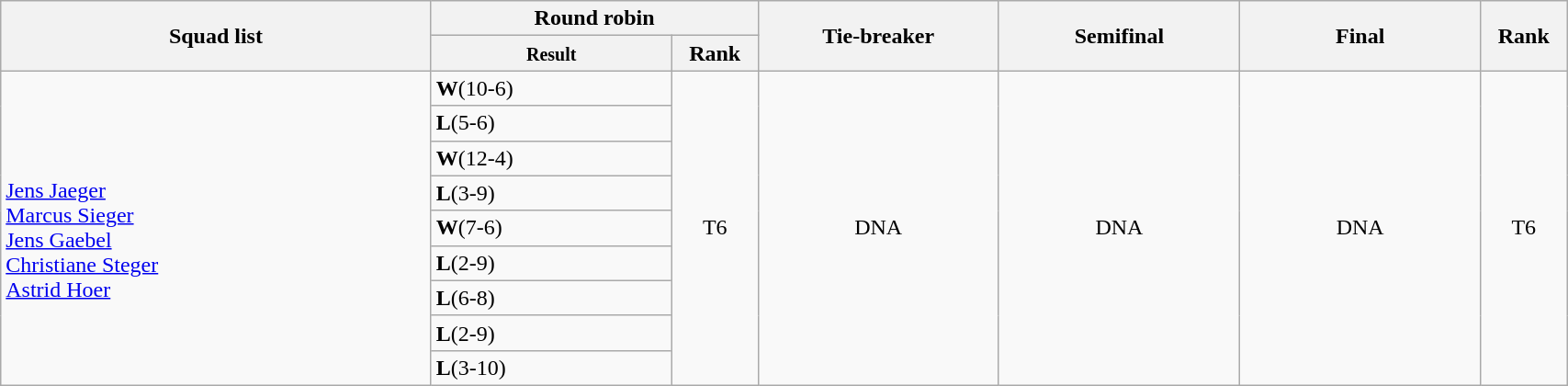<table class="wikitable" width="90%" style="text-align:left; font-size:100%">
<tr>
<th rowspan="2" width="25%">Squad list</th>
<th colspan="2">Round robin</th>
<th rowspan="2" width="14%">Tie-breaker</th>
<th rowspan="2" width="14%">Semifinal</th>
<th rowspan="2" width="14%">Final</th>
<th rowspan="2" width="5%">Rank</th>
</tr>
<tr>
<th width="14%"><small>Result</small></th>
<th width="5%">Rank</th>
</tr>
<tr>
<td rowspan="9"><br><a href='#'>Jens Jaeger</a><br><a href='#'>Marcus Sieger</a><br><a href='#'>Jens Gaebel</a><br><a href='#'>Christiane Steger</a><br><a href='#'>Astrid Hoer</a></td>
<td> <strong>W</strong>(10-6)</td>
<td rowspan="9" align=center>T6</td>
<td rowspan="9" align=center>DNA</td>
<td rowspan="9" align=center>DNA</td>
<td rowspan="9" align="center">DNA</td>
<td rowspan="9" align="center">T6</td>
</tr>
<tr>
<td> <strong>L</strong>(5-6) <br></td>
</tr>
<tr>
<td> <strong>W</strong>(12-4)<br></td>
</tr>
<tr>
<td> <strong>L</strong>(3-9) <br></td>
</tr>
<tr>
<td> <strong>W</strong>(7-6) <br></td>
</tr>
<tr>
<td> <strong>L</strong>(2-9) <br></td>
</tr>
<tr>
<td> <strong>L</strong>(6-8) <br></td>
</tr>
<tr>
<td> <strong>L</strong>(2-9) <br></td>
</tr>
<tr>
<td> <strong>L</strong>(3-10) <br></td>
</tr>
</table>
